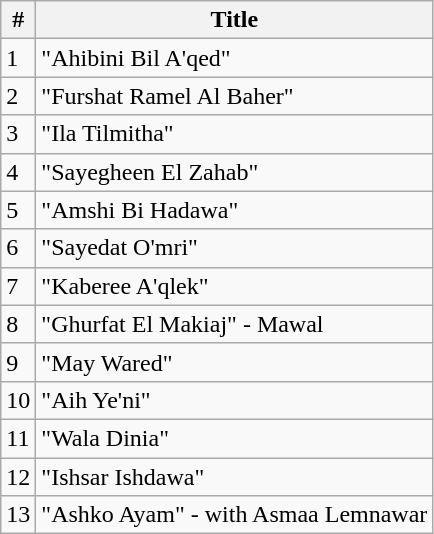<table class="wikitable">
<tr>
<th align="center">#</th>
<th align="center">Title</th>
</tr>
<tr>
<td>1</td>
<td>"Ahibini Bil A'qed"</td>
</tr>
<tr>
<td>2</td>
<td>"Furshat Ramel Al Baher"</td>
</tr>
<tr>
<td>3</td>
<td>"Ila Tilmitha"</td>
</tr>
<tr>
<td>4</td>
<td>"Sayegheen El Zahab"</td>
</tr>
<tr>
<td>5</td>
<td>"Amshi Bi Hadawa"</td>
</tr>
<tr>
<td>6</td>
<td>"Sayedat O'mri"</td>
</tr>
<tr>
<td>7</td>
<td>"Kaberee A'qlek"</td>
</tr>
<tr>
<td>8</td>
<td>"Ghurfat El Makiaj" - Mawal</td>
</tr>
<tr>
<td>9</td>
<td>"May Wared"</td>
</tr>
<tr>
<td>10</td>
<td>"Aih Ye'ni"</td>
</tr>
<tr>
<td>11</td>
<td>"Wala Dinia"</td>
</tr>
<tr>
<td>12</td>
<td>"Ishsar Ishdawa"</td>
</tr>
<tr>
<td>13</td>
<td>"Ashko Ayam" - with Asmaa Lemnawar</td>
</tr>
</table>
